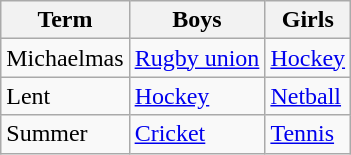<table class="wikitable">
<tr>
<th>Term</th>
<th>Boys</th>
<th>Girls</th>
</tr>
<tr>
<td>Michaelmas</td>
<td><a href='#'>Rugby union</a></td>
<td><a href='#'>Hockey</a></td>
</tr>
<tr>
<td>Lent</td>
<td><a href='#'>Hockey</a></td>
<td><a href='#'>Netball</a></td>
</tr>
<tr>
<td>Summer</td>
<td><a href='#'>Cricket</a></td>
<td><a href='#'>Tennis</a></td>
</tr>
</table>
